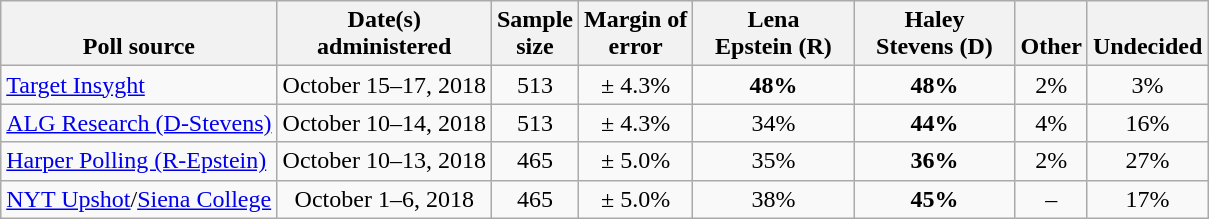<table class="wikitable">
<tr valign="bottom">
<th>Poll source</th>
<th>Date(s)<br>administered</th>
<th>Sample<br>size</th>
<th>Margin of<br>error</th>
<th style="width:100px;">Lena<br>Epstein (R)</th>
<th style="width:100px;">Haley<br>Stevens (D)</th>
<th>Other</th>
<th>Undecided</th>
</tr>
<tr>
<td><a href='#'>Target Insyght</a></td>
<td align="center">October 15–17, 2018</td>
<td align="center">513</td>
<td align="center">± 4.3%</td>
<td align="center"><strong>48%</strong></td>
<td align="center"><strong>48%</strong></td>
<td align="center">2%</td>
<td align="center">3%</td>
</tr>
<tr>
<td><a href='#'>ALG Research (D-Stevens)</a></td>
<td align="center">October 10–14, 2018</td>
<td align="center">513</td>
<td align="center">± 4.3%</td>
<td align="center">34%</td>
<td align="center" ><strong>44%</strong></td>
<td align="center">4%</td>
<td align="center">16%</td>
</tr>
<tr>
<td><a href='#'>Harper Polling (R-Epstein)</a></td>
<td align="center">October 10–13, 2018</td>
<td align="center">465</td>
<td align="center">± 5.0%</td>
<td align="center">35%</td>
<td align="center" ><strong>36%</strong></td>
<td align="center">2%</td>
<td align="center">27%</td>
</tr>
<tr>
<td><a href='#'>NYT Upshot</a>/<a href='#'>Siena College</a></td>
<td align="center">October 1–6, 2018</td>
<td align="center">465</td>
<td align="center">± 5.0%</td>
<td align="center">38%</td>
<td align="center" ><strong>45%</strong></td>
<td align="center">–</td>
<td align="center">17%</td>
</tr>
</table>
